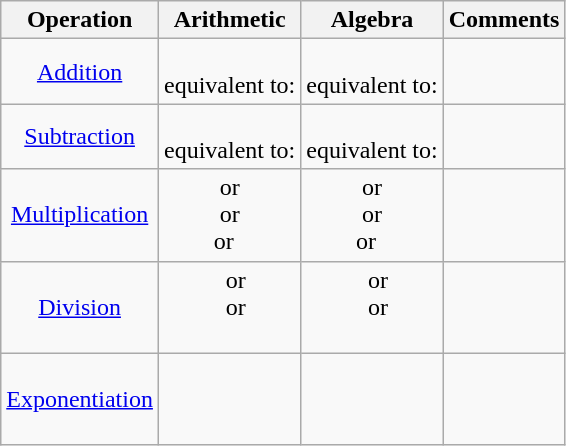<table class="wikitable">
<tr>
<th>Operation</th>
<th>Arithmetic<br></th>
<th>Algebra<br></th>
<th>Comments<br></th>
</tr>
<tr align="center">
<td><a href='#'>Addition</a></td>
<td><br>equivalent to:<br></td>
<td><br>equivalent to:<br></td>
<td></td>
</tr>
<tr align="center">
<td><a href='#'>Subtraction</a></td>
<td><br>equivalent to:<br></td>
<td><br>equivalent to:<br></td>
<td></td>
</tr>
<tr align="center">
<td><a href='#'>Multiplication</a></td>
<td> or<br>   or  <br>or  </td>
<td> or<br>   or  <br>or  </td>
<td></td>
</tr>
<tr align="center">
<td><a href='#'>Division</a></td>
<td>  or<br>  or<br> </td>
<td>  or<br>  or<br> </td>
<td></td>
</tr>
<tr align="center">
<td><a href='#'>Exponentiation</a></td>
<td> <br> </td>
<td> <br> </td>
<td> <br><br> </td>
</tr>
</table>
